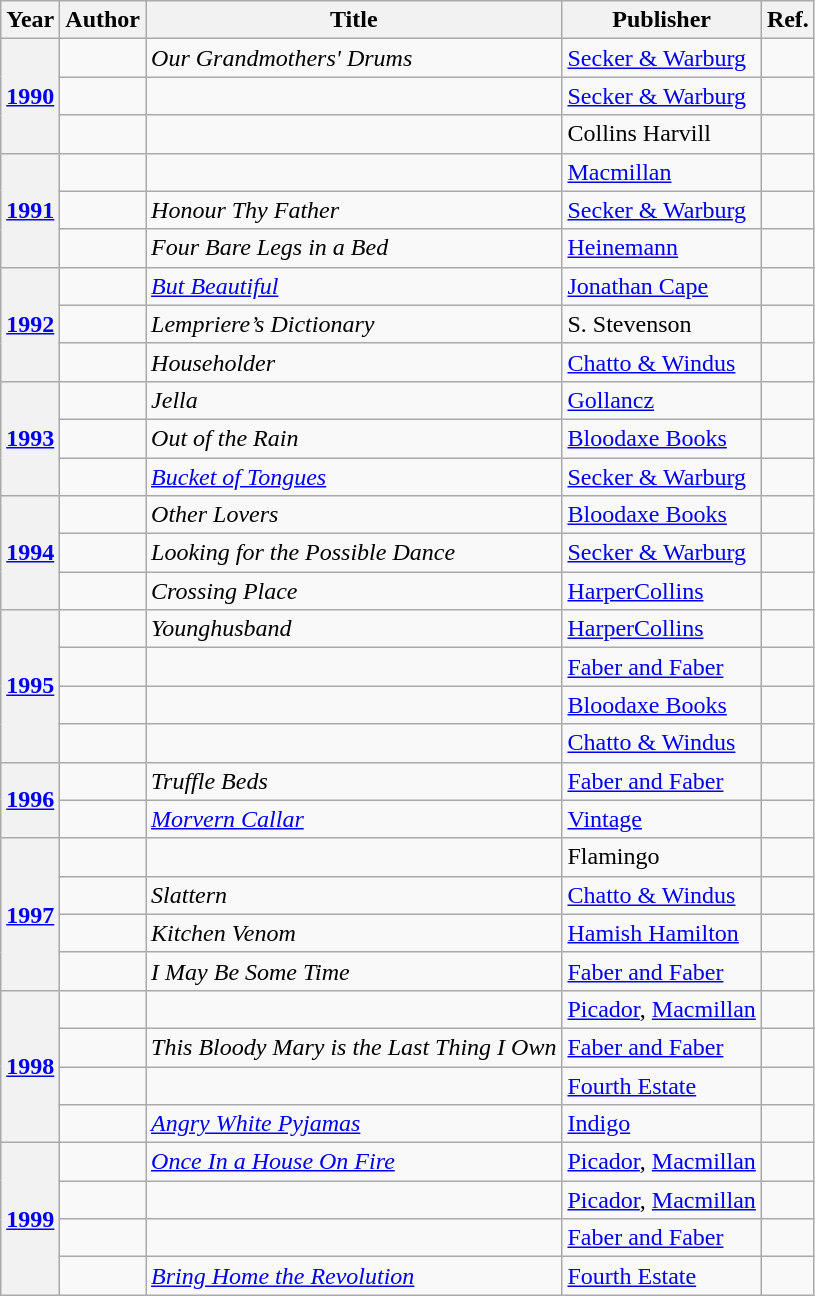<table class="wikitable">
<tr>
<th>Year</th>
<th>Author</th>
<th>Title</th>
<th>Publisher</th>
<th>Ref.</th>
</tr>
<tr>
<th rowspan="3"><a href='#'>1990</a></th>
<td></td>
<td><em>Our Grandmothers' Drums</em></td>
<td><a href='#'>Secker & Warburg</a></td>
<td></td>
</tr>
<tr>
<td></td>
<td><em></em></td>
<td><a href='#'>Secker & Warburg</a></td>
<td></td>
</tr>
<tr>
<td></td>
<td><em></em></td>
<td>Collins Harvill</td>
<td></td>
</tr>
<tr>
<th rowspan="3"><a href='#'>1991</a></th>
<td></td>
<td><em></em></td>
<td><a href='#'>Macmillan</a></td>
<td></td>
</tr>
<tr>
<td></td>
<td><em>Honour Thy Father</em></td>
<td><a href='#'>Secker & Warburg</a></td>
<td></td>
</tr>
<tr>
<td></td>
<td><em>Four Bare Legs in a Bed</em></td>
<td><a href='#'>Heinemann</a></td>
<td></td>
</tr>
<tr>
<th rowspan="3"><a href='#'>1992</a></th>
<td></td>
<td><em><a href='#'>But Beautiful</a></em></td>
<td><a href='#'>Jonathan Cape</a></td>
<td></td>
</tr>
<tr>
<td></td>
<td><em>Lempriere’s Dictionary</em></td>
<td>S. Stevenson</td>
<td></td>
</tr>
<tr>
<td></td>
<td><em>Householder</em></td>
<td><a href='#'>Chatto & Windus</a></td>
<td></td>
</tr>
<tr>
<th rowspan="3"><a href='#'>1993</a></th>
<td></td>
<td><em>Jella</em></td>
<td><a href='#'>Gollancz</a></td>
<td></td>
</tr>
<tr>
<td></td>
<td><em>Out of the Rain</em></td>
<td><a href='#'>Bloodaxe Books</a></td>
<td></td>
</tr>
<tr>
<td></td>
<td><em><a href='#'>Bucket of Tongues</a></em></td>
<td><a href='#'>Secker & Warburg</a></td>
<td></td>
</tr>
<tr>
<th rowspan="3"><a href='#'>1994</a></th>
<td></td>
<td><em>Other Lovers</em></td>
<td><a href='#'>Bloodaxe Books</a></td>
<td></td>
</tr>
<tr>
<td></td>
<td><em>Looking for the Possible Dance</em></td>
<td><a href='#'>Secker & Warburg</a></td>
<td></td>
</tr>
<tr>
<td></td>
<td><em>Crossing Place</em></td>
<td><a href='#'>HarperCollins</a></td>
<td></td>
</tr>
<tr>
<th rowspan="4"><a href='#'>1995</a></th>
<td></td>
<td><em>Younghusband</em></td>
<td><a href='#'>HarperCollins</a></td>
<td></td>
</tr>
<tr>
<td></td>
<td><em></em></td>
<td><a href='#'>Faber and Faber</a></td>
<td></td>
</tr>
<tr>
<td></td>
<td><em></em></td>
<td><a href='#'>Bloodaxe Books</a></td>
<td></td>
</tr>
<tr>
<td></td>
<td><em></em></td>
<td><a href='#'>Chatto & Windus</a></td>
<td></td>
</tr>
<tr>
<th rowspan="2"><a href='#'>1996</a></th>
<td></td>
<td><em>Truffle Beds</em></td>
<td><a href='#'>Faber and Faber</a></td>
<td></td>
</tr>
<tr>
<td></td>
<td><em><a href='#'>Morvern Callar</a></em></td>
<td><a href='#'>Vintage</a></td>
<td></td>
</tr>
<tr>
<th rowspan="4"><a href='#'>1997</a></th>
<td></td>
<td><em></em></td>
<td>Flamingo</td>
<td></td>
</tr>
<tr>
<td></td>
<td><em>Slattern</em></td>
<td><a href='#'>Chatto & Windus</a></td>
<td></td>
</tr>
<tr>
<td></td>
<td><em>Kitchen Venom</em></td>
<td><a href='#'>Hamish Hamilton</a></td>
<td></td>
</tr>
<tr>
<td></td>
<td><em>I May Be Some Time</em></td>
<td><a href='#'>Faber and Faber</a></td>
<td></td>
</tr>
<tr>
<th rowspan="4"><a href='#'>1998</a></th>
<td></td>
<td><em></em></td>
<td><a href='#'>Picador</a>, <a href='#'>Macmillan</a></td>
<td></td>
</tr>
<tr>
<td></td>
<td><em>This Bloody Mary is the Last Thing I Own</em></td>
<td><a href='#'>Faber and Faber</a></td>
<td></td>
</tr>
<tr>
<td></td>
<td><em></em></td>
<td><a href='#'>Fourth Estate</a></td>
<td></td>
</tr>
<tr>
<td></td>
<td><em><a href='#'>Angry White Pyjamas</a></em></td>
<td><a href='#'>Indigo</a></td>
<td></td>
</tr>
<tr>
<th rowspan="4"><a href='#'>1999</a></th>
<td></td>
<td><em><a href='#'>Once In a House On Fire</a></em></td>
<td><a href='#'>Picador</a>, <a href='#'>Macmillan</a></td>
<td></td>
</tr>
<tr>
<td></td>
<td><em></em></td>
<td><a href='#'>Picador</a>, <a href='#'>Macmillan</a></td>
<td></td>
</tr>
<tr>
<td></td>
<td><em></em></td>
<td><a href='#'>Faber and Faber</a></td>
<td></td>
</tr>
<tr>
<td></td>
<td><em><a href='#'>Bring Home the Revolution</a></em></td>
<td><a href='#'>Fourth Estate</a></td>
<td></td>
</tr>
</table>
